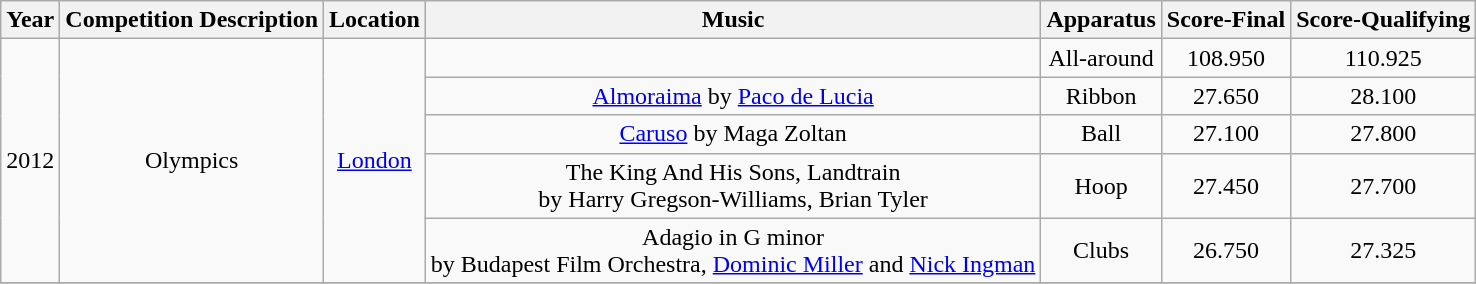<table class="wikitable" style="text-align:center">
<tr>
<th>Year</th>
<th>Competition Description</th>
<th>Location</th>
<th>Music </th>
<th>Apparatus</th>
<th>Score-Final</th>
<th>Score-Qualifying</th>
</tr>
<tr>
<td rowspan="5">2012</td>
<td rowspan="5">Olympics</td>
<td rowspan="5"><a href='#'>London</a></td>
<td></td>
<td>All-around</td>
<td>108.950</td>
<td>110.925</td>
</tr>
<tr>
<td><a href='#'>Almoraima</a> by <a href='#'>Paco de Lucia</a></td>
<td>Ribbon</td>
<td>27.650</td>
<td>28.100</td>
</tr>
<tr>
<td><a href='#'>Caruso</a> by Maga Zoltan</td>
<td>Ball</td>
<td>27.100</td>
<td>27.800</td>
</tr>
<tr>
<td>The King And His Sons, Landtrain<br> by Harry Gregson-Williams, Brian Tyler</td>
<td>Hoop</td>
<td>27.450</td>
<td>27.700</td>
</tr>
<tr>
<td>Adagio in G minor <br> by Budapest Film Orchestra, <a href='#'>Dominic Miller</a> and <a href='#'>Nick Ingman</a></td>
<td>Clubs</td>
<td>26.750</td>
<td>27.325</td>
</tr>
<tr>
</tr>
</table>
